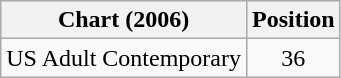<table class="wikitable ">
<tr>
<th>Chart (2006)</th>
<th>Position</th>
</tr>
<tr>
<td>US Adult Contemporary</td>
<td style="text-align:center">36</td>
</tr>
</table>
